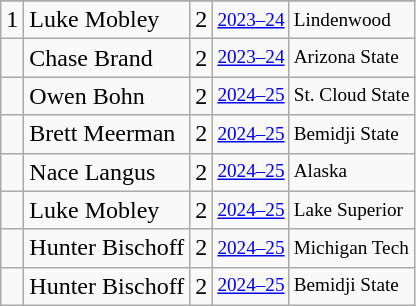<table class="wikitable">
<tr>
</tr>
<tr>
<td>1</td>
<td>Luke Mobley</td>
<td>2</td>
<td style="font-size:80%;"><a href='#'>2023–24</a></td>
<td style="font-size:80%;">Lindenwood</td>
</tr>
<tr>
<td></td>
<td>Chase Brand</td>
<td>2</td>
<td style="font-size:80%;"><a href='#'>2023–24</a></td>
<td style="font-size:80%;">Arizona State</td>
</tr>
<tr>
<td></td>
<td>Owen Bohn</td>
<td>2</td>
<td style="font-size:80%;"><a href='#'>2024–25</a></td>
<td style="font-size:80%;">St. Cloud State</td>
</tr>
<tr>
<td></td>
<td>Brett Meerman</td>
<td>2</td>
<td style="font-size:80%;"><a href='#'>2024–25</a></td>
<td style="font-size:80%;">Bemidji State</td>
</tr>
<tr>
<td></td>
<td>Nace Langus</td>
<td>2</td>
<td style="font-size:80%;"><a href='#'>2024–25</a></td>
<td style="font-size:80%;">Alaska</td>
</tr>
<tr>
<td></td>
<td>Luke Mobley</td>
<td>2</td>
<td style="font-size:80%;"><a href='#'>2024–25</a></td>
<td style="font-size:80%;">Lake Superior</td>
</tr>
<tr>
<td></td>
<td>Hunter Bischoff</td>
<td>2</td>
<td style="font-size:80%;"><a href='#'>2024–25</a></td>
<td style="font-size:80%;">Michigan Tech</td>
</tr>
<tr>
<td></td>
<td>Hunter Bischoff</td>
<td>2</td>
<td style="font-size:80%;"><a href='#'>2024–25</a></td>
<td style="font-size:80%;">Bemidji State</td>
</tr>
</table>
